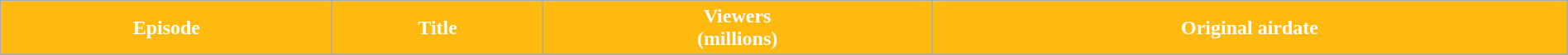<table class="wikitable plainrowheaders" style="width:100%;">
<tr style="color:#fff;">
<th style="background:#FFB90F;">Episode</th>
<th style="background:#FFB90F;">Title</th>
<th style="background:#FFB90F;">Viewers<br>(millions)</th>
<th style="background:#FFB90F;">Original airdate<br>










</th>
</tr>
</table>
